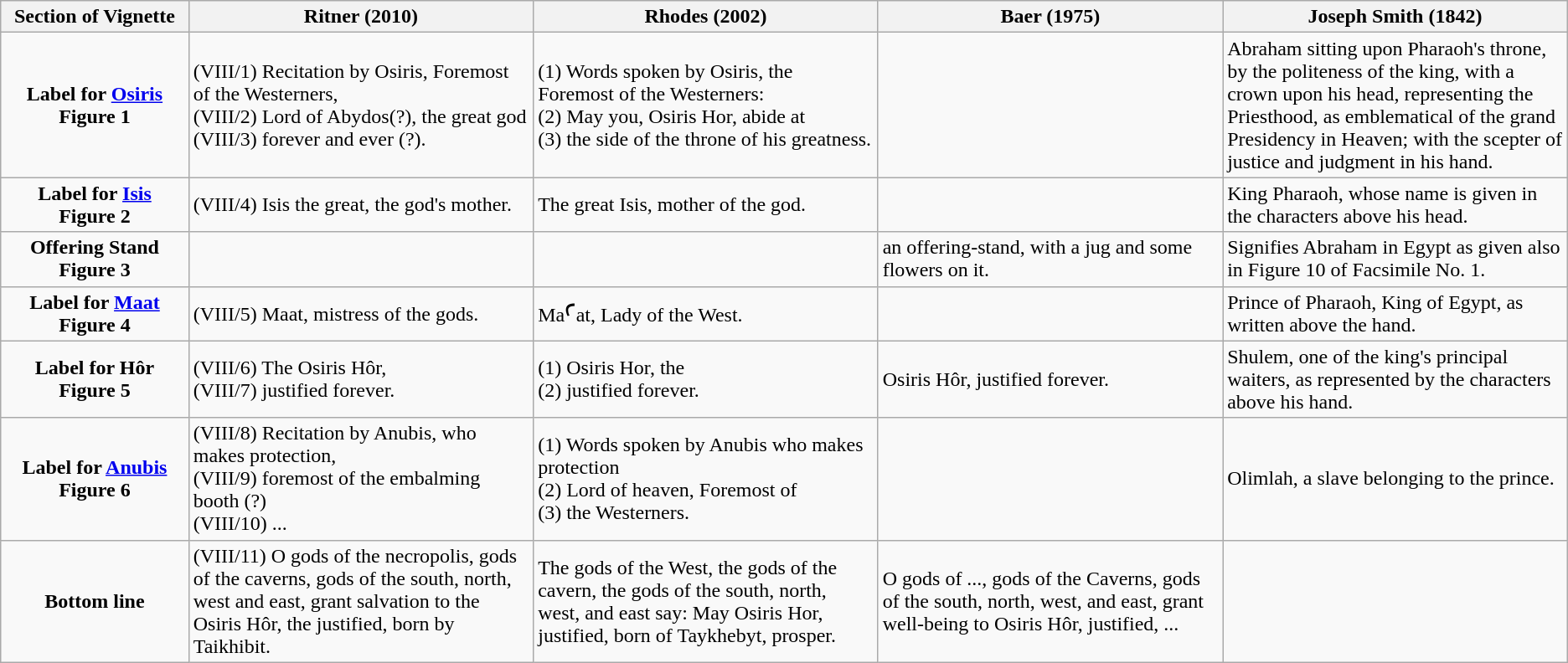<table class="wikitable">
<tr>
<th style="width: 12%;">Section of Vignette</th>
<th style="width:22%;">Ritner (2010)</th>
<th style="width: 22%;">Rhodes (2002)</th>
<th style="width: 22%;">Baer (1975)</th>
<th style="width: 22%;">Joseph Smith (1842)</th>
</tr>
<tr>
<td style="text-align: center;"><strong>Label for <a href='#'>Osiris</a> <br> Figure 1</strong></td>
<td>(VIII/1) Recitation by Osiris, Foremost of the Westerners,<br>(VIII/2) Lord of Abydos(?), the great god <br> (VIII/3) forever and ever (?).</td>
<td>(1) Words spoken by Osiris, the Foremost of the Westerners:<br>(2) May you, Osiris Hor, abide at <br>(3) the side of the throne of his greatness.</td>
<td></td>
<td>Abraham sitting upon Pharaoh's throne, by the politeness of the king, with a crown upon his head, representing the Priesthood, as emblematical of the grand Presidency in Heaven; with the scepter of justice and judgment in his hand.</td>
</tr>
<tr>
<td style="text-align: center;"><strong>Label for <a href='#'>Isis</a> <br> Figure 2</strong></td>
<td>(VIII/4) Isis the great, the god's mother.</td>
<td>The great Isis, mother of the god.</td>
<td></td>
<td>King Pharaoh, whose name is given in the characters above his head.</td>
</tr>
<tr>
<td style="text-align: center;"><strong>Offering Stand <br> Figure 3</strong></td>
<td></td>
<td></td>
<td>an offering-stand, with a jug and some flowers on it.</td>
<td>Signifies Abraham in Egypt as given also in Figure 10 of Facsimile No. 1.</td>
</tr>
<tr>
<td style="text-align: center;"><strong>Label for <a href='#'>Maat</a> <br> Figure 4</strong></td>
<td>(VIII/5) Maat, mistress of the gods.</td>
<td>Ma<big>Ꜥ</big>at, Lady of the West.</td>
<td></td>
<td>Prince of Pharaoh, King of Egypt, as written above the hand.</td>
</tr>
<tr>
<td style="text-align: center;"><strong>Label for Hôr <br> Figure 5</strong></td>
<td>(VIII/6) The Osiris Hôr, <br> (VIII/7) justified forever.</td>
<td>(1) Osiris Hor, the <br> (2) justified forever.</td>
<td>Osiris Hôr, justified forever.</td>
<td>Shulem, one of the king's principal waiters, as represented by the characters above his hand.</td>
</tr>
<tr>
<td style="text-align: center;"><strong>Label for <a href='#'>Anubis</a> <br> Figure 6</strong></td>
<td>(VIII/8) Recitation by Anubis, who makes protection, <br> (VIII/9) foremost of the embalming booth (?)<br> (VIII/10) ...</td>
<td>(1) Words spoken by Anubis who makes protection <br> (2) Lord of heaven, Foremost of <br> (3) the Westerners.</td>
<td></td>
<td>Olimlah, a slave belonging to the prince.</td>
</tr>
<tr>
<td style="text-align: center;"><strong>Bottom line</strong></td>
<td>(VIII/11) O gods of the necropolis, gods of the caverns, gods of the south, north, west and east, grant salvation to the Osiris Hôr, the justified, born by Taikhibit.</td>
<td>The gods of the West, the gods of the cavern, the gods of the south, north, west, and east say: May Osiris Hor, justified, born of Taykhebyt, prosper.</td>
<td>O gods of ..., gods of the Caverns, gods of the south, north, west, and east, grant well-being to Osiris Hôr, justified, ...</td>
<td></td>
</tr>
</table>
